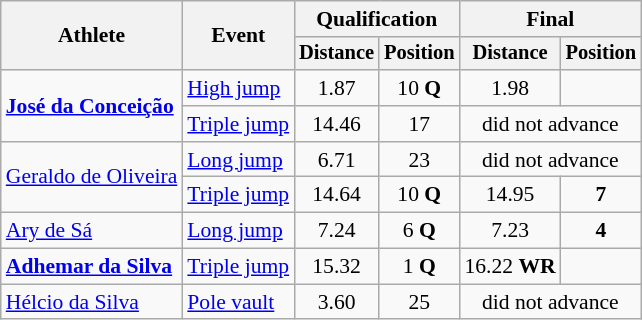<table class=wikitable style="font-size:90%">
<tr>
<th rowspan="2">Athlete</th>
<th rowspan="2">Event</th>
<th colspan="2">Qualification</th>
<th colspan="2">Final</th>
</tr>
<tr style="font-size:95%">
<th>Distance</th>
<th>Position</th>
<th>Distance</th>
<th>Position</th>
</tr>
<tr align=center>
<td align=left rowspan="2"><strong><a href='#'>José da Conceição</a></strong></td>
<td align=left rowspan="1"><a href='#'>High jump</a></td>
<td>1.87</td>
<td>10 <strong>Q</strong></td>
<td>1.98</td>
<td></td>
</tr>
<tr align=center>
<td align=left rowspan="1"><a href='#'>Triple jump</a></td>
<td>14.46</td>
<td>17</td>
<td colspan=2>did not advance</td>
</tr>
<tr align=center>
<td align=left rowspan="2"><a href='#'>Geraldo de Oliveira</a></td>
<td align=left rowspan="1"><a href='#'>Long jump</a></td>
<td>6.71</td>
<td>23</td>
<td colspan=2>did not advance</td>
</tr>
<tr align=center>
<td align=left rowspan="1"><a href='#'>Triple jump</a></td>
<td>14.64</td>
<td>10 <strong>Q</strong></td>
<td>14.95</td>
<td><strong>7</strong></td>
</tr>
<tr align=center>
<td align=left rowspan="1"><a href='#'>Ary de Sá</a></td>
<td align=left rowspan="1"><a href='#'>Long jump</a></td>
<td>7.24</td>
<td>6 <strong>Q</strong></td>
<td>7.23</td>
<td><strong>4</strong></td>
</tr>
<tr align=center>
<td align=left rowspan="1"><strong><a href='#'>Adhemar da Silva</a></strong></td>
<td align=left rowspan="1"><a href='#'>Triple jump</a></td>
<td>15.32</td>
<td>1 <strong>Q</strong></td>
<td>16.22 <strong>WR</strong></td>
<td></td>
</tr>
<tr align=center>
<td align=left><a href='#'>Hélcio da Silva</a></td>
<td align=left rowspan="1"><a href='#'>Pole vault</a></td>
<td>3.60</td>
<td>25</td>
<td colspan=2>did not advance</td>
</tr>
</table>
